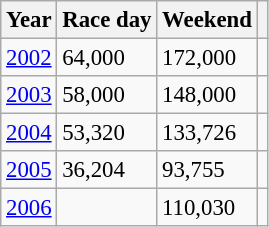<table class="wikitable" style="font-size: 95%;">
<tr>
<th>Year</th>
<th>Race day</th>
<th>Weekend</th>
<th></th>
</tr>
<tr>
<td><a href='#'>2002</a></td>
<td>64,000</td>
<td>172,000</td>
<td></td>
</tr>
<tr>
<td><a href='#'>2003</a></td>
<td>58,000</td>
<td>148,000</td>
<td></td>
</tr>
<tr>
<td><a href='#'>2004</a></td>
<td>53,320</td>
<td>133,726</td>
<td></td>
</tr>
<tr>
<td><a href='#'>2005</a></td>
<td>36,204</td>
<td>93,755</td>
<td></td>
</tr>
<tr>
<td><a href='#'>2006</a></td>
<td></td>
<td>110,030</td>
<td></td>
</tr>
</table>
